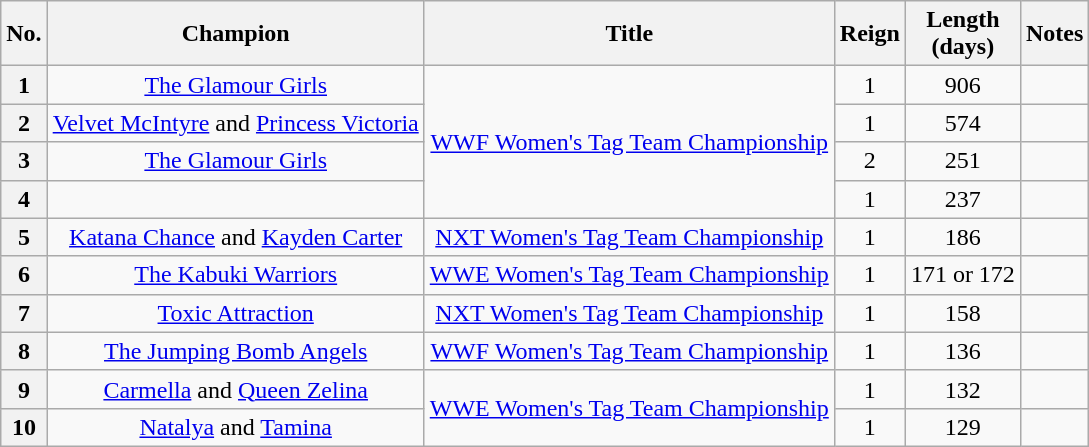<table class="wikitable sortable" style="text-align: center">
<tr>
<th>No.</th>
<th>Champion</th>
<th>Title</th>
<th>Reign</th>
<th>Length<br>(days)</th>
<th>Notes</th>
</tr>
<tr>
<th>1</th>
<td><a href='#'>The Glamour Girls</a><br></td>
<td rowspan=4><a href='#'>WWF Women's Tag Team Championship</a></td>
<td>1</td>
<td>906</td>
<td></td>
</tr>
<tr>
<th>2</th>
<td><a href='#'>Velvet McIntyre</a> and <a href='#'>Princess Victoria</a></td>
<td>1</td>
<td>574</td>
<td style="text-align:left"></td>
</tr>
<tr>
<th>3</th>
<td><a href='#'>The Glamour Girls</a><br></td>
<td>2</td>
<td>251</td>
<td></td>
</tr>
<tr>
<th>4</th>
<td></td>
<td>1</td>
<td>237</td>
<td></td>
</tr>
<tr>
<th>5</th>
<td><a href='#'>Katana Chance</a> and <a href='#'>Kayden Carter</a></td>
<td><a href='#'>NXT Women's Tag Team Championship</a></td>
<td>1</td>
<td>186</td>
<td></td>
</tr>
<tr>
<th>6</th>
<td><a href='#'>The Kabuki Warriors</a><br></td>
<td><a href='#'>WWE Women's Tag Team Championship</a></td>
<td>1</td>
<td>171 or 172</td>
<td style="text-align:left"></td>
</tr>
<tr>
<th>7</th>
<td><a href='#'>Toxic Attraction</a><br></td>
<td><a href='#'>NXT Women's Tag Team Championship</a></td>
<td>1</td>
<td>158</td>
<td></td>
</tr>
<tr>
<th>8</th>
<td><a href='#'>The Jumping Bomb Angels</a><br></td>
<td><a href='#'>WWF Women's Tag Team Championship</a></td>
<td>1</td>
<td>136</td>
<td></td>
</tr>
<tr>
<th>9</th>
<td><a href='#'>Carmella</a> and <a href='#'>Queen Zelina</a></td>
<td rowspan="2"><a href='#'>WWE Women's Tag Team Championship</a></td>
<td>1</td>
<td>132</td>
<td></td>
</tr>
<tr>
<th>10</th>
<td><a href='#'>Natalya</a> and <a href='#'>Tamina</a></td>
<td>1</td>
<td>129</td>
<td></td>
</tr>
</table>
